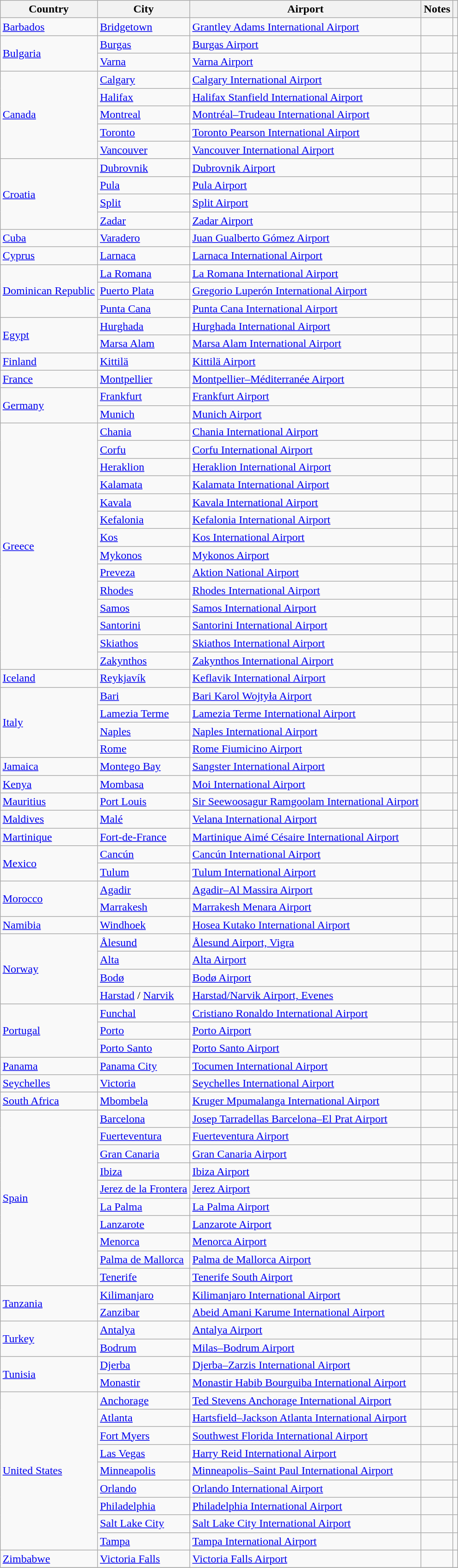<table class="sortable wikitable" style="margin:1em auto;">
<tr>
<th>Country</th>
<th>City</th>
<th>Airport</th>
<th>Notes</th>
<th class="unsortable"></th>
</tr>
<tr>
<td><a href='#'>Barbados</a></td>
<td><a href='#'>Bridgetown</a></td>
<td><a href='#'>Grantley Adams International Airport</a></td>
<td></td>
<td align=center></td>
</tr>
<tr>
<td rowspan="2"><a href='#'>Bulgaria</a></td>
<td><a href='#'>Burgas</a></td>
<td><a href='#'>Burgas Airport</a></td>
<td></td>
<td align=center></td>
</tr>
<tr>
<td><a href='#'>Varna</a></td>
<td><a href='#'>Varna Airport</a></td>
<td></td>
<td align=center></td>
</tr>
<tr>
<td rowspan="5"><a href='#'>Canada</a></td>
<td><a href='#'>Calgary</a></td>
<td><a href='#'>Calgary International Airport</a></td>
<td align=Center></td>
<td align=center></td>
</tr>
<tr>
<td><a href='#'>Halifax</a></td>
<td><a href='#'>Halifax Stanfield International Airport</a></td>
<td></td>
<td align=center></td>
</tr>
<tr>
<td><a href='#'>Montreal</a></td>
<td><a href='#'>Montréal–Trudeau International Airport</a></td>
<td></td>
<td align=center></td>
</tr>
<tr>
<td><a href='#'>Toronto</a></td>
<td><a href='#'>Toronto Pearson International Airport</a></td>
<td></td>
<td align=center></td>
</tr>
<tr>
<td><a href='#'>Vancouver</a></td>
<td><a href='#'>Vancouver International Airport</a></td>
<td></td>
<td align=center></td>
</tr>
<tr>
<td rowspan="4"><a href='#'>Croatia</a></td>
<td><a href='#'>Dubrovnik</a></td>
<td><a href='#'>Dubrovnik Airport</a></td>
<td></td>
<td align=center></td>
</tr>
<tr>
<td><a href='#'>Pula</a></td>
<td><a href='#'>Pula Airport</a></td>
<td></td>
<td align=center></td>
</tr>
<tr>
<td><a href='#'>Split</a></td>
<td><a href='#'>Split Airport</a></td>
<td></td>
<td align=center></td>
</tr>
<tr>
<td><a href='#'>Zadar</a></td>
<td><a href='#'>Zadar Airport</a></td>
<td></td>
<td align=center></td>
</tr>
<tr>
<td><a href='#'>Cuba</a></td>
<td><a href='#'>Varadero</a></td>
<td><a href='#'>Juan Gualberto Gómez Airport</a></td>
<td></td>
<td align=center></td>
</tr>
<tr>
<td><a href='#'>Cyprus</a></td>
<td><a href='#'>Larnaca</a></td>
<td><a href='#'>Larnaca International Airport</a></td>
<td></td>
<td align=center></td>
</tr>
<tr>
<td rowspan="3"><a href='#'>Dominican Republic</a></td>
<td><a href='#'>La Romana</a></td>
<td><a href='#'>La Romana International Airport</a></td>
<td></td>
<td align=center></td>
</tr>
<tr>
<td><a href='#'>Puerto Plata</a></td>
<td><a href='#'>Gregorio Luperón International Airport</a></td>
<td></td>
<td align=center></td>
</tr>
<tr>
<td><a href='#'>Punta Cana</a></td>
<td><a href='#'>Punta Cana International Airport</a></td>
<td align=center></td>
<td align=center></td>
</tr>
<tr>
<td rowspan="2"><a href='#'>Egypt</a></td>
<td><a href='#'>Hurghada</a></td>
<td><a href='#'>Hurghada International Airport</a></td>
<td></td>
<td align=center></td>
</tr>
<tr>
<td><a href='#'>Marsa Alam</a></td>
<td><a href='#'>Marsa Alam International Airport</a></td>
<td></td>
<td align=center></td>
</tr>
<tr>
<td><a href='#'>Finland</a></td>
<td><a href='#'>Kittilä</a></td>
<td><a href='#'>Kittilä Airport</a></td>
<td></td>
<td align=center></td>
</tr>
<tr>
<td><a href='#'>France</a></td>
<td><a href='#'>Montpellier</a></td>
<td><a href='#'>Montpellier–Méditerranée Airport</a></td>
<td></td>
<td align=center></td>
</tr>
<tr>
<td rowspan="2"><a href='#'>Germany</a></td>
<td><a href='#'>Frankfurt</a></td>
<td><a href='#'>Frankfurt Airport</a></td>
<td></td>
<td align=center></td>
</tr>
<tr>
<td><a href='#'>Munich</a></td>
<td><a href='#'>Munich Airport</a></td>
<td></td>
<td align=center></td>
</tr>
<tr>
<td rowspan="14"><a href='#'>Greece</a></td>
<td><a href='#'>Chania</a></td>
<td><a href='#'>Chania International Airport</a></td>
<td></td>
<td align=center></td>
</tr>
<tr>
<td><a href='#'>Corfu</a></td>
<td><a href='#'>Corfu International Airport</a></td>
<td></td>
<td align=center></td>
</tr>
<tr>
<td><a href='#'>Heraklion</a></td>
<td><a href='#'>Heraklion International Airport</a></td>
<td></td>
<td align=center></td>
</tr>
<tr>
<td><a href='#'>Kalamata</a></td>
<td><a href='#'>Kalamata International Airport</a></td>
<td></td>
<td align=center></td>
</tr>
<tr>
<td><a href='#'>Kavala</a></td>
<td><a href='#'>Kavala International Airport</a></td>
<td></td>
<td align=center></td>
</tr>
<tr>
<td><a href='#'>Kefalonia</a></td>
<td><a href='#'>Kefalonia International Airport</a></td>
<td></td>
<td align=center></td>
</tr>
<tr>
<td><a href='#'>Kos</a></td>
<td><a href='#'>Kos International Airport</a></td>
<td></td>
<td align=center></td>
</tr>
<tr>
<td><a href='#'>Mykonos</a></td>
<td><a href='#'>Mykonos Airport</a></td>
<td></td>
<td align=center></td>
</tr>
<tr>
<td><a href='#'>Preveza</a></td>
<td><a href='#'>Aktion National Airport</a></td>
<td></td>
<td align=center></td>
</tr>
<tr>
<td><a href='#'>Rhodes</a></td>
<td><a href='#'>Rhodes International Airport</a></td>
<td></td>
<td align=center></td>
</tr>
<tr>
<td><a href='#'>Samos</a></td>
<td><a href='#'>Samos International Airport</a></td>
<td></td>
<td align=center></td>
</tr>
<tr>
<td><a href='#'>Santorini</a></td>
<td><a href='#'>Santorini International Airport</a></td>
<td></td>
<td align=center></td>
</tr>
<tr>
<td><a href='#'>Skiathos</a></td>
<td><a href='#'>Skiathos International Airport</a></td>
<td></td>
<td align=center></td>
</tr>
<tr>
<td><a href='#'>Zakynthos</a></td>
<td><a href='#'>Zakynthos International Airport</a></td>
<td></td>
<td align=center></td>
</tr>
<tr>
<td><a href='#'>Iceland</a></td>
<td><a href='#'>Reykjavík</a></td>
<td><a href='#'>Keflavik International Airport</a></td>
<td></td>
<td align=center></td>
</tr>
<tr>
<td rowspan="4"><a href='#'>Italy</a></td>
<td><a href='#'>Bari</a></td>
<td><a href='#'>Bari Karol Wojtyła Airport</a></td>
<td align=Center></td>
<td align=center></td>
</tr>
<tr>
<td><a href='#'>Lamezia Terme</a></td>
<td><a href='#'>Lamezia Terme International Airport</a></td>
<td></td>
<td align=center></td>
</tr>
<tr>
<td><a href='#'>Naples</a></td>
<td><a href='#'>Naples International Airport</a></td>
<td></td>
<td align=center></td>
</tr>
<tr>
<td><a href='#'>Rome</a></td>
<td><a href='#'>Rome Fiumicino Airport</a></td>
<td></td>
<td align=center></td>
</tr>
<tr>
<td><a href='#'>Jamaica</a></td>
<td><a href='#'>Montego Bay</a></td>
<td><a href='#'>Sangster International Airport</a></td>
<td></td>
<td align=center></td>
</tr>
<tr>
<td><a href='#'>Kenya</a></td>
<td><a href='#'>Mombasa</a></td>
<td><a href='#'>Moi International Airport</a></td>
<td align=center></td>
<td align=center></td>
</tr>
<tr>
<td><a href='#'>Mauritius</a></td>
<td><a href='#'>Port Louis</a></td>
<td><a href='#'>Sir Seewoosagur Ramgoolam International Airport</a></td>
<td align=center></td>
<td align=center></td>
</tr>
<tr>
<td><a href='#'>Maldives</a></td>
<td><a href='#'>Malé</a></td>
<td><a href='#'>Velana International Airport</a></td>
<td></td>
<td align=center></td>
</tr>
<tr>
<td><a href='#'>Martinique</a></td>
<td><a href='#'>Fort-de-France</a></td>
<td><a href='#'>Martinique Aimé Césaire International Airport</a></td>
<td></td>
<td align=center></td>
</tr>
<tr>
<td rowspan="2"><a href='#'>Mexico</a></td>
<td><a href='#'>Cancún</a></td>
<td><a href='#'>Cancún International Airport</a></td>
<td align=Center></td>
<td align=center></td>
</tr>
<tr>
<td><a href='#'>Tulum</a></td>
<td><a href='#'>Tulum International Airport</a></td>
<td></td>
<td align=center></td>
</tr>
<tr>
<td rowspan="2"><a href='#'>Morocco</a></td>
<td><a href='#'>Agadir</a></td>
<td><a href='#'>Agadir–Al Massira Airport</a></td>
<td></td>
<td align=center></td>
</tr>
<tr>
<td><a href='#'>Marrakesh</a></td>
<td><a href='#'>Marrakesh Menara Airport</a></td>
<td></td>
<td align=center></td>
</tr>
<tr>
<td><a href='#'>Namibia</a></td>
<td><a href='#'>Windhoek</a></td>
<td><a href='#'>Hosea Kutako International Airport</a></td>
<td align=center></td>
<td align=center></td>
</tr>
<tr>
<td rowspan="4"><a href='#'>Norway</a></td>
<td><a href='#'>Ålesund</a></td>
<td><a href='#'>Ålesund Airport, Vigra</a></td>
<td></td>
<td align=center></td>
</tr>
<tr>
<td><a href='#'>Alta</a></td>
<td><a href='#'>Alta Airport</a></td>
<td></td>
<td align=center></td>
</tr>
<tr>
<td><a href='#'>Bodø</a></td>
<td><a href='#'>Bodø Airport</a></td>
<td></td>
<td align=center></td>
</tr>
<tr>
<td><a href='#'>Harstad</a> / <a href='#'>Narvik</a></td>
<td><a href='#'>Harstad/Narvik Airport, Evenes</a></td>
<td></td>
<td align=center></td>
</tr>
<tr>
<td rowspan="3"><a href='#'>Portugal</a></td>
<td><a href='#'>Funchal</a></td>
<td><a href='#'>Cristiano Ronaldo International Airport</a></td>
<td align=center></td>
<td align=center></td>
</tr>
<tr>
<td><a href='#'>Porto</a></td>
<td><a href='#'>Porto Airport</a></td>
<td></td>
<td align=center></td>
</tr>
<tr>
<td><a href='#'>Porto Santo</a></td>
<td><a href='#'>Porto Santo Airport</a></td>
<td></td>
<td align=center></td>
</tr>
<tr>
<td><a href='#'>Panama</a></td>
<td><a href='#'>Panama City</a></td>
<td><a href='#'>Tocumen International Airport</a></td>
<td></td>
<td align=center></td>
</tr>
<tr>
<td><a href='#'>Seychelles</a></td>
<td><a href='#'>Victoria</a></td>
<td><a href='#'>Seychelles International Airport</a></td>
<td></td>
<td align=center></td>
</tr>
<tr>
<td><a href='#'>South Africa</a></td>
<td><a href='#'>Mbombela</a></td>
<td><a href='#'>Kruger Mpumalanga International Airport</a></td>
<td></td>
<td align=center></td>
</tr>
<tr>
<td rowspan="10"><a href='#'>Spain</a></td>
<td><a href='#'>Barcelona</a></td>
<td><a href='#'>Josep Tarradellas Barcelona–El Prat Airport</a></td>
<td></td>
<td align=center></td>
</tr>
<tr>
<td><a href='#'>Fuerteventura</a></td>
<td><a href='#'>Fuerteventura Airport</a></td>
<td align=center></td>
<td align=center></td>
</tr>
<tr>
<td><a href='#'>Gran Canaria</a></td>
<td><a href='#'>Gran Canaria Airport</a></td>
<td align=center></td>
<td align=center></td>
</tr>
<tr>
<td><a href='#'>Ibiza</a></td>
<td><a href='#'>Ibiza Airport</a></td>
<td></td>
<td align=center></td>
</tr>
<tr>
<td><a href='#'>Jerez de la Frontera</a></td>
<td><a href='#'>Jerez Airport</a></td>
<td></td>
<td align=center></td>
</tr>
<tr>
<td><a href='#'>La Palma</a></td>
<td><a href='#'>La Palma Airport</a></td>
<td></td>
<td align=center></td>
</tr>
<tr>
<td><a href='#'>Lanzarote</a></td>
<td><a href='#'>Lanzarote Airport</a></td>
<td align=center></td>
<td align=center></td>
</tr>
<tr>
<td><a href='#'>Menorca</a></td>
<td><a href='#'>Menorca Airport</a></td>
<td></td>
<td align=center></td>
</tr>
<tr>
<td><a href='#'>Palma de Mallorca</a></td>
<td><a href='#'>Palma de Mallorca Airport</a></td>
<td align=center></td>
<td align=center></td>
</tr>
<tr>
<td><a href='#'>Tenerife</a></td>
<td><a href='#'>Tenerife South Airport</a></td>
<td align=center></td>
<td align=center></td>
</tr>
<tr>
<td rowspan="2"><a href='#'>Tanzania</a></td>
<td><a href='#'>Kilimanjaro</a></td>
<td><a href='#'>Kilimanjaro International Airport</a></td>
<td align=center></td>
<td align=center></td>
</tr>
<tr>
<td><a href='#'>Zanzibar</a></td>
<td><a href='#'>Abeid Amani Karume International Airport</a></td>
<td align=center></td>
<td align=center></td>
</tr>
<tr>
<td rowspan="2"><a href='#'>Turkey</a></td>
<td><a href='#'>Antalya</a></td>
<td><a href='#'>Antalya Airport</a></td>
<td></td>
<td align=center></td>
</tr>
<tr>
<td><a href='#'>Bodrum</a></td>
<td><a href='#'>Milas–Bodrum Airport</a></td>
<td></td>
<td align=center></td>
</tr>
<tr>
<td rowspan="2"><a href='#'>Tunisia</a></td>
<td><a href='#'>Djerba</a></td>
<td><a href='#'>Djerba–Zarzis International Airport</a></td>
<td></td>
<td align=center></td>
</tr>
<tr>
<td><a href='#'>Monastir</a></td>
<td><a href='#'>Monastir Habib Bourguiba International Airport</a></td>
<td></td>
<td align=center></td>
</tr>
<tr>
<td rowspan="9"><a href='#'>United States</a></td>
<td><a href='#'>Anchorage</a></td>
<td><a href='#'>Ted Stevens Anchorage International Airport</a></td>
<td></td>
<td align=center></td>
</tr>
<tr>
<td><a href='#'>Atlanta</a></td>
<td><a href='#'>Hartsfield–Jackson Atlanta International Airport</a></td>
<td></td>
<td align=center></td>
</tr>
<tr>
<td><a href='#'>Fort Myers</a></td>
<td><a href='#'>Southwest Florida International Airport</a></td>
<td align=center></td>
<td align=center></td>
</tr>
<tr>
<td><a href='#'>Las Vegas</a></td>
<td><a href='#'>Harry Reid International Airport</a></td>
<td align=center></td>
<td align=center></td>
</tr>
<tr>
<td><a href='#'>Minneapolis</a></td>
<td><a href='#'>Minneapolis–Saint Paul International Airport</a></td>
<td></td>
<td align=center></td>
</tr>
<tr>
<td><a href='#'>Orlando</a></td>
<td><a href='#'>Orlando International Airport</a></td>
<td align=center></td>
<td align=center></td>
</tr>
<tr>
<td><a href='#'>Philadelphia</a></td>
<td><a href='#'>Philadelphia International Airport</a></td>
<td align=center></td>
<td align=center></td>
</tr>
<tr>
<td><a href='#'>Salt Lake City</a></td>
<td><a href='#'>Salt Lake City International Airport</a></td>
<td></td>
<td align=center></td>
</tr>
<tr>
<td><a href='#'>Tampa</a></td>
<td><a href='#'>Tampa International Airport</a></td>
<td align=center></td>
<td align=center></td>
</tr>
<tr>
<td><a href='#'>Zimbabwe</a></td>
<td><a href='#'>Victoria Falls</a></td>
<td><a href='#'>Victoria Falls Airport</a></td>
<td align=center></td>
<td align=center></td>
</tr>
<tr>
</tr>
</table>
